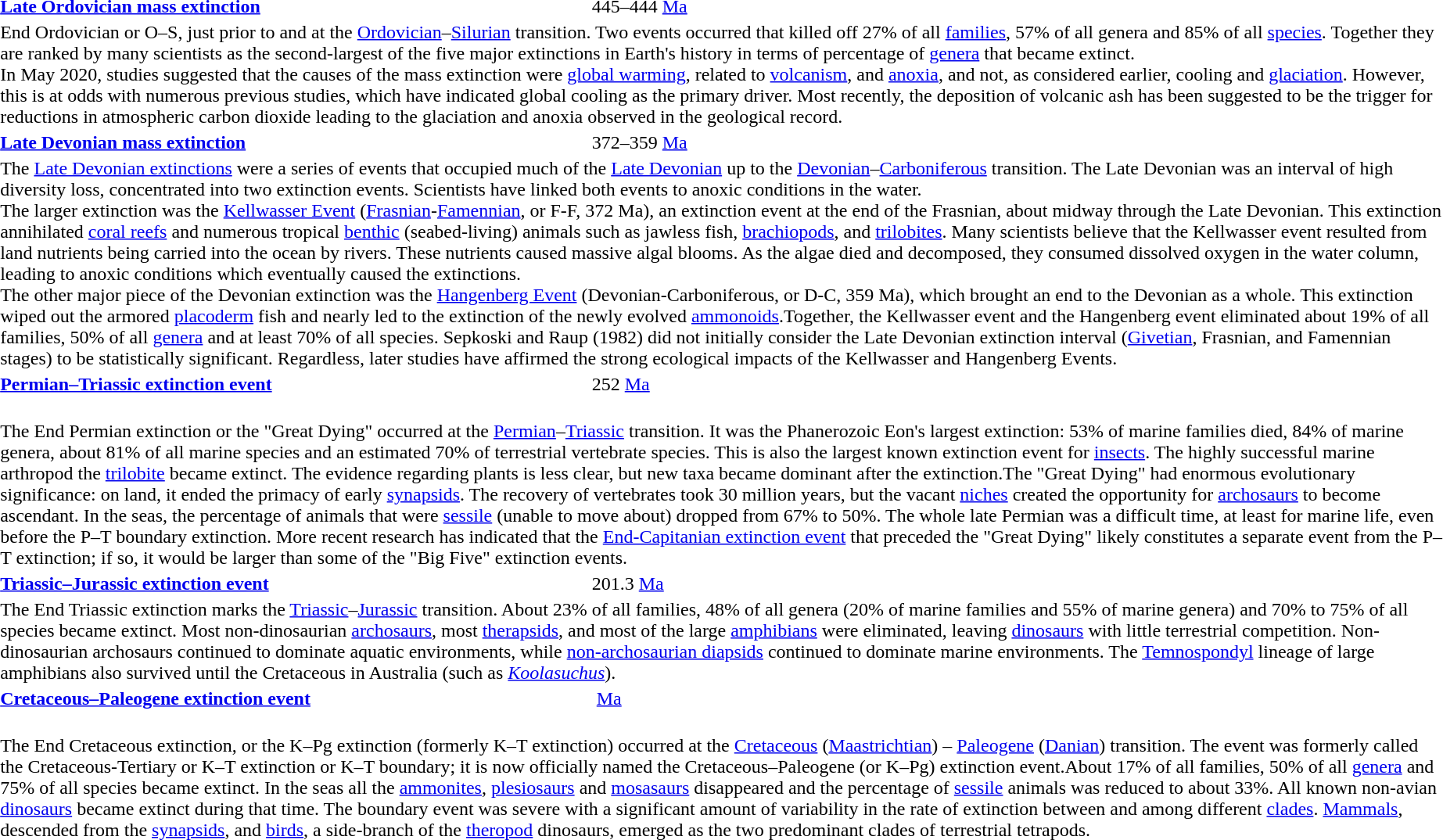<table>
<tr>
<td style="vertical-align:top;text-align:center;width:2%;" rowspan="2"></td>
<td style="vertical-align:top;text-align:left;width:40%;"><strong><a href='#'>Late Ordovician mass extinction</a></strong></td>
<td style="vertical-align:top;text-align:left;">445–444 <a href='#'>Ma</a></td>
</tr>
<tr>
<td style="vertical-align:top;text-align:left;" colspan="3">End Ordovician or O–S, just prior to and at the <a href='#'>Ordovician</a>–<a href='#'>Silurian</a> transition. Two events occurred that killed off 27% of all <a href='#'>families</a>, 57% of all genera and 85% of all <a href='#'>species</a>. Together they are ranked by many scientists as the second-largest of the five major extinctions in Earth's history in terms of percentage of <a href='#'>genera</a> that became extinct.<br>In May 2020, studies suggested that the causes of the mass extinction were <a href='#'>global warming</a>, related to <a href='#'>volcanism</a>, and <a href='#'>anoxia</a>, and not, as considered earlier, cooling and <a href='#'>glaciation</a>. However, this is at odds with numerous previous studies, which have indicated global cooling as the primary driver. Most recently, the deposition of volcanic ash has been suggested to be the trigger for reductions in atmospheric carbon dioxide leading to the glaciation and anoxia observed in the geological record.</td>
</tr>
<tr>
<td style="vertical-align:top;text-align:center;" rowspan="2"></td>
<td style="vertical-align:top;text-align:left;"><strong><a href='#'>Late Devonian mass extinction</a></strong></td>
<td style="vertical-align:top;text-align:left;">372–359 <a href='#'>Ma</a></td>
</tr>
<tr>
<td style="vertical-align:top;text-align:left;" colspan="3">The <a href='#'>Late Devonian extinctions</a> were a series of events that occupied much of the <a href='#'>Late Devonian</a> up to the <a href='#'>Devonian</a>–<a href='#'>Carboniferous</a> transition. The Late Devonian was an interval of high diversity loss, concentrated into two extinction events. Scientists have linked both events to anoxic conditions in the water.<br>The larger extinction was the <a href='#'>Kellwasser Event</a> (<a href='#'>Frasnian</a>-<a href='#'>Famennian</a>, or F-F, 372 Ma), an extinction event at the end of the Frasnian, about midway through the Late Devonian. This extinction annihilated <a href='#'>coral reefs</a> and numerous tropical <a href='#'>benthic</a> (seabed-living) animals such as jawless fish, <a href='#'>brachiopods</a>, and <a href='#'>trilobites</a>. Many scientists believe that the Kellwasser event resulted from land nutrients being carried into the ocean by rivers. These nutrients caused massive algal blooms. As the algae died and decomposed, they consumed dissolved oxygen in the water column, leading to anoxic conditions which eventually caused the extinctions.<br>The other major piece of the Devonian extinction was the <a href='#'>Hangenberg Event</a> (Devonian-Carboniferous, or D-C, 359 Ma), which brought an end to the Devonian as a whole. This extinction wiped out the armored <a href='#'>placoderm</a> fish and nearly led to the extinction of the newly evolved <a href='#'>ammonoids</a>.Together, the Kellwasser event and the Hangenberg event eliminated about 19% of all families, 50% of all <a href='#'>genera</a> and at least 70% of all species. Sepkoski and Raup (1982) did not initially consider the Late Devonian extinction interval (<a href='#'>Givetian</a>, Frasnian, and Famennian stages) to be statistically significant. Regardless, later studies have affirmed the strong ecological impacts of the Kellwasser and Hangenberg Events.</td>
</tr>
<tr>
<td style="vertical-align:top;text-align:center;" rowspan="2"></td>
<td style="vertical-align:top;text-align:left;"><strong><a href='#'>Permian–Triassic extinction event</a></strong></td>
<td style="vertical-align:top;text-align:left;">252 <a href='#'>Ma</a></td>
</tr>
<tr>
<td style="vertical-align:top;text-align:left;" colspan="3"><br>The End Permian extinction or the "Great Dying" occurred at the <a href='#'>Permian</a>–<a href='#'>Triassic</a> transition. It was the Phanerozoic Eon's largest extinction: 53% of marine families died, 84% of marine genera, about 81% of all marine species and an estimated 70% of terrestrial vertebrate species. This is also the largest known extinction event for <a href='#'>insects</a>. The highly successful marine arthropod the <a href='#'>trilobite</a> became extinct. The evidence regarding plants is less clear, but new taxa became dominant after the extinction.The "Great Dying" had enormous evolutionary significance: on land, it ended the primacy of early <a href='#'>synapsids</a>. The recovery of vertebrates took 30 million years, but the vacant <a href='#'>niches</a> created the opportunity for <a href='#'>archosaurs</a> to become ascendant. In the seas, the percentage of animals that were <a href='#'>sessile</a> (unable to move about) dropped from 67% to 50%. The whole late Permian was a difficult time, at least for marine life, even before the P–T boundary extinction. More recent research has indicated that the <a href='#'>End-Capitanian extinction event</a> that preceded the "Great Dying" likely constitutes a separate event from the P–T extinction; if so, it would be larger than some of the "Big Five" extinction events.</td>
</tr>
<tr>
<td style="vertical-align:top;text-align:center;" rowspan="2"></td>
<td style="vertical-align:top;text-align:left;"><strong><a href='#'>Triassic–Jurassic extinction event</a></strong></td>
<td style="vertical-align:top;text-align:left;">201.3 <a href='#'>Ma</a></td>
</tr>
<tr>
<td style="vertical-align:top;text-align:left;" colspan="3">The End Triassic extinction marks the <a href='#'>Triassic</a>–<a href='#'>Jurassic</a> transition. About 23% of all families, 48% of all genera (20% of marine families and 55% of marine genera) and 70% to 75% of all species became extinct. Most non-dinosaurian <a href='#'>archosaurs</a>, most <a href='#'>therapsids</a>, and most of the large <a href='#'>amphibians</a> were eliminated, leaving <a href='#'>dinosaurs</a> with little terrestrial competition. Non-dinosaurian archosaurs continued to dominate aquatic environments, while <a href='#'>non-archosaurian diapsids</a> continued to dominate marine environments. The <a href='#'>Temnospondyl</a> lineage of large amphibians also survived until the Cretaceous in Australia (such as <em><a href='#'>Koolasuchus</a></em>).</td>
</tr>
<tr>
<td style="vertical-align:top;text-align:center;" rowspan="2"></td>
<td style="vertical-align:top;text-align:left;"><strong><a href='#'>Cretaceous–Paleogene extinction event</a></strong></td>
<td style="vertical-align:top;text-align:left;"> <a href='#'>Ma</a></td>
</tr>
<tr>
<td style="vertical-align:top;text-align:left;" colspan="3"><br>The End Cretaceous extinction, or the K–Pg extinction (formerly K–T extinction) occurred at the <a href='#'>Cretaceous</a> (<a href='#'>Maastrichtian</a>) – <a href='#'>Paleogene</a> (<a href='#'>Danian</a>) transition. The event was formerly called the Cretaceous-Tertiary or K–T extinction or K–T boundary; it is now officially named the Cretaceous–Paleogene (or K–Pg) extinction event.About 17% of all families, 50% of all <a href='#'>genera</a> and 75% of all species became extinct. In the seas all the <a href='#'>ammonites</a>, <a href='#'>plesiosaurs</a> and <a href='#'>mosasaurs</a> disappeared and the percentage of <a href='#'>sessile</a> animals was reduced to about 33%. All known non-avian <a href='#'>dinosaurs</a> became extinct during that time. The boundary event was severe with a significant amount of variability in the rate of extinction between and among different <a href='#'>clades</a>. <a href='#'>Mammals</a>, descended from the <a href='#'>synapsids</a>, and <a href='#'>birds</a>, a side-branch of the <a href='#'>theropod</a> dinosaurs, emerged as the two predominant clades of terrestrial tetrapods.</td>
</tr>
</table>
